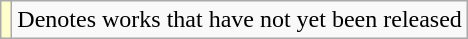<table class="wikitable">
<tr>
<td style="background:#FFFFCC;"></td>
<td>Denotes works that have not yet been released</td>
</tr>
</table>
